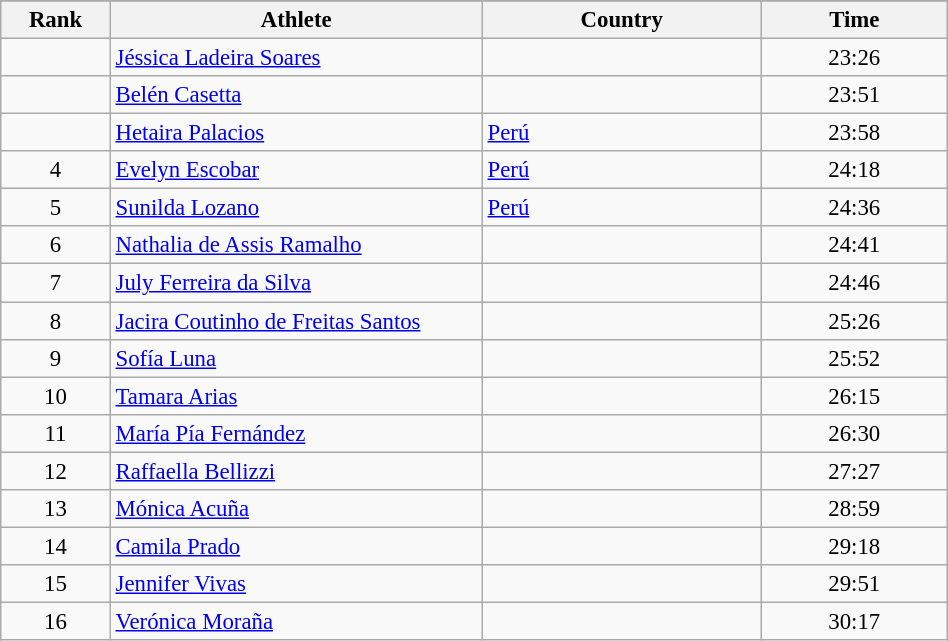<table class="wikitable sortable" style=" text-align:center; font-size:95%;" width="50%">
<tr>
</tr>
<tr>
<th width=5%>Rank</th>
<th width=20%>Athlete</th>
<th width=15%>Country</th>
<th width=10%>Time</th>
</tr>
<tr>
<td align=center></td>
<td align=left><a href='#'>Jéssica Ladeira Soares</a></td>
<td align=left></td>
<td>23:26</td>
</tr>
<tr>
<td align=center></td>
<td align=left><a href='#'>Belén Casetta</a></td>
<td align=left></td>
<td>23:51</td>
</tr>
<tr>
<td align=center></td>
<td align=left><a href='#'>Hetaira Palacios</a></td>
<td align=left> <a href='#'>Perú</a></td>
<td>23:58</td>
</tr>
<tr>
<td align=center>4</td>
<td align=left><a href='#'>Evelyn Escobar</a></td>
<td align=left> <a href='#'>Perú</a></td>
<td>24:18</td>
</tr>
<tr>
<td align=center>5</td>
<td align=left><a href='#'>Sunilda Lozano</a></td>
<td align=left> <a href='#'>Perú</a></td>
<td>24:36</td>
</tr>
<tr>
<td align=center>6</td>
<td align=left><a href='#'>Nathalia de Assis Ramalho</a></td>
<td align=left></td>
<td>24:41</td>
</tr>
<tr>
<td align=center>7</td>
<td align=left><a href='#'>July Ferreira da Silva</a></td>
<td align=left></td>
<td>24:46</td>
</tr>
<tr>
<td align=center>8</td>
<td align=left><a href='#'>Jacira Coutinho de Freitas Santos</a></td>
<td align=left></td>
<td>25:26</td>
</tr>
<tr>
<td align=center>9</td>
<td align=left><a href='#'>Sofía Luna</a></td>
<td align=left></td>
<td>25:52</td>
</tr>
<tr>
<td align=center>10</td>
<td align=left><a href='#'>Tamara Arias</a></td>
<td align=left></td>
<td>26:15</td>
</tr>
<tr>
<td align=center>11</td>
<td align=left><a href='#'>María Pía Fernández</a></td>
<td align=left></td>
<td>26:30</td>
</tr>
<tr>
<td align=center>12</td>
<td align=left><a href='#'>Raffaella Bellizzi</a></td>
<td align=left></td>
<td>27:27</td>
</tr>
<tr>
<td align=center>13</td>
<td align=left><a href='#'>Mónica Acuña</a></td>
<td align=left></td>
<td>28:59</td>
</tr>
<tr>
<td align=center>14</td>
<td align=left><a href='#'>Camila Prado</a></td>
<td align=left></td>
<td>29:18</td>
</tr>
<tr>
<td align=center>15</td>
<td align=left><a href='#'>Jennifer Vivas</a></td>
<td align=left></td>
<td>29:51</td>
</tr>
<tr>
<td align=center>16</td>
<td align=left><a href='#'>Verónica Moraña</a></td>
<td align=left></td>
<td>30:17</td>
</tr>
</table>
